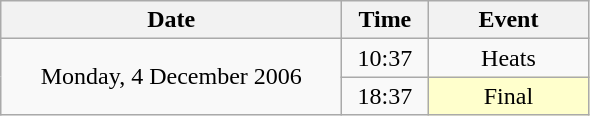<table class = "wikitable" style="text-align:center;">
<tr>
<th width=220>Date</th>
<th width=50>Time</th>
<th width=100>Event</th>
</tr>
<tr>
<td rowspan=2>Monday, 4 December 2006</td>
<td>10:37</td>
<td>Heats</td>
</tr>
<tr>
<td>18:37</td>
<td bgcolor=ffffcc>Final</td>
</tr>
</table>
